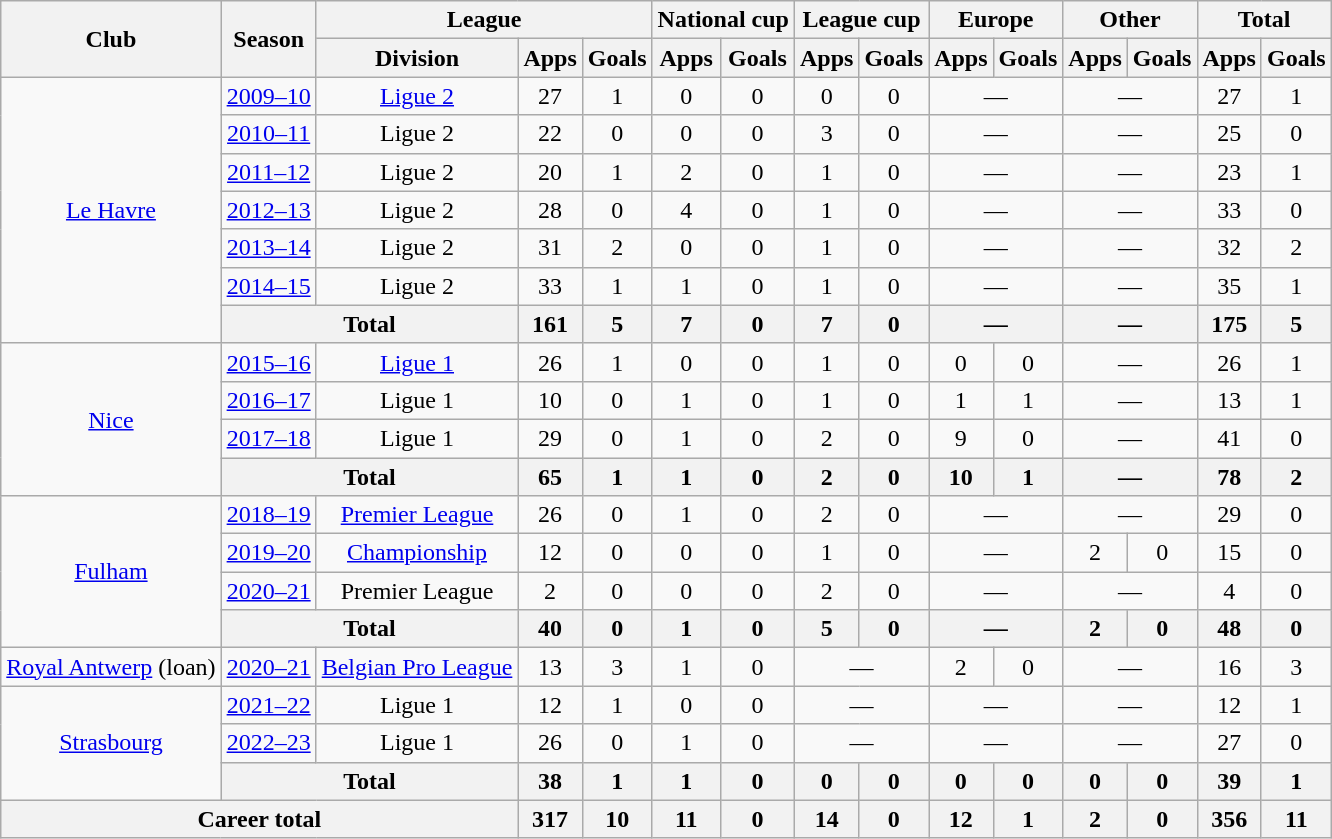<table class="wikitable" style="text-align:center">
<tr>
<th rowspan="2">Club</th>
<th rowspan="2">Season</th>
<th colspan="3">League</th>
<th colspan="2">National cup</th>
<th colspan="2">League cup</th>
<th colspan="2">Europe</th>
<th colspan="2">Other</th>
<th colspan="2">Total</th>
</tr>
<tr>
<th>Division</th>
<th>Apps</th>
<th>Goals</th>
<th>Apps</th>
<th>Goals</th>
<th>Apps</th>
<th>Goals</th>
<th>Apps</th>
<th>Goals</th>
<th>Apps</th>
<th>Goals</th>
<th>Apps</th>
<th>Goals</th>
</tr>
<tr>
<td rowspan="7"><a href='#'>Le Havre</a></td>
<td><a href='#'>2009–10</a></td>
<td><a href='#'>Ligue 2</a></td>
<td>27</td>
<td>1</td>
<td>0</td>
<td>0</td>
<td>0</td>
<td>0</td>
<td colspan="2">—</td>
<td colspan="2">—</td>
<td>27</td>
<td>1</td>
</tr>
<tr>
<td><a href='#'>2010–11</a></td>
<td>Ligue 2</td>
<td>22</td>
<td>0</td>
<td>0</td>
<td>0</td>
<td>3</td>
<td>0</td>
<td colspan="2">—</td>
<td colspan="2">—</td>
<td>25</td>
<td>0</td>
</tr>
<tr>
<td><a href='#'>2011–12</a></td>
<td>Ligue 2</td>
<td>20</td>
<td>1</td>
<td>2</td>
<td>0</td>
<td>1</td>
<td>0</td>
<td colspan="2">—</td>
<td colspan="2">—</td>
<td>23</td>
<td>1</td>
</tr>
<tr>
<td><a href='#'>2012–13</a></td>
<td>Ligue 2</td>
<td>28</td>
<td>0</td>
<td>4</td>
<td>0</td>
<td>1</td>
<td>0</td>
<td colspan="2">—</td>
<td colspan="2">—</td>
<td>33</td>
<td>0</td>
</tr>
<tr>
<td><a href='#'>2013–14</a></td>
<td>Ligue 2</td>
<td>31</td>
<td>2</td>
<td>0</td>
<td>0</td>
<td>1</td>
<td>0</td>
<td colspan="2">—</td>
<td colspan="2">—</td>
<td>32</td>
<td>2</td>
</tr>
<tr>
<td><a href='#'>2014–15</a></td>
<td>Ligue 2</td>
<td>33</td>
<td>1</td>
<td>1</td>
<td>0</td>
<td>1</td>
<td>0</td>
<td colspan="2">—</td>
<td colspan="2">—</td>
<td>35</td>
<td>1</td>
</tr>
<tr>
<th colspan="2">Total</th>
<th>161</th>
<th>5</th>
<th>7</th>
<th>0</th>
<th>7</th>
<th>0</th>
<th colspan="2">—</th>
<th colspan="2">—</th>
<th>175</th>
<th>5</th>
</tr>
<tr>
<td rowspan="4"><a href='#'>Nice</a></td>
<td><a href='#'>2015–16</a></td>
<td><a href='#'>Ligue 1</a></td>
<td>26</td>
<td>1</td>
<td>0</td>
<td>0</td>
<td>1</td>
<td>0</td>
<td>0</td>
<td>0</td>
<td colspan="2">—</td>
<td>26</td>
<td>1</td>
</tr>
<tr>
<td><a href='#'>2016–17</a></td>
<td>Ligue 1</td>
<td>10</td>
<td>0</td>
<td>1</td>
<td>0</td>
<td>1</td>
<td>0</td>
<td>1</td>
<td>1</td>
<td colspan="2">—</td>
<td>13</td>
<td>1</td>
</tr>
<tr>
<td><a href='#'>2017–18</a></td>
<td>Ligue 1</td>
<td>29</td>
<td>0</td>
<td>1</td>
<td>0</td>
<td>2</td>
<td>0</td>
<td>9</td>
<td>0</td>
<td colspan="2">—</td>
<td>41</td>
<td>0</td>
</tr>
<tr>
<th colspan="2">Total</th>
<th>65</th>
<th>1</th>
<th>1</th>
<th>0</th>
<th>2</th>
<th>0</th>
<th>10</th>
<th>1</th>
<th colspan="2">—</th>
<th>78</th>
<th>2</th>
</tr>
<tr>
<td rowspan="4"><a href='#'>Fulham</a></td>
<td><a href='#'>2018–19</a></td>
<td><a href='#'>Premier League</a></td>
<td>26</td>
<td>0</td>
<td>1</td>
<td>0</td>
<td>2</td>
<td>0</td>
<td colspan="2">—</td>
<td colspan="2">—</td>
<td>29</td>
<td>0</td>
</tr>
<tr>
<td><a href='#'>2019–20</a></td>
<td><a href='#'>Championship</a></td>
<td>12</td>
<td>0</td>
<td>0</td>
<td>0</td>
<td>1</td>
<td>0</td>
<td colspan="2">—</td>
<td>2</td>
<td>0</td>
<td>15</td>
<td>0</td>
</tr>
<tr>
<td><a href='#'>2020–21</a></td>
<td>Premier League</td>
<td>2</td>
<td>0</td>
<td>0</td>
<td>0</td>
<td>2</td>
<td>0</td>
<td colspan="2">—</td>
<td colspan="2">—</td>
<td>4</td>
<td>0</td>
</tr>
<tr>
<th colspan="2">Total</th>
<th>40</th>
<th>0</th>
<th>1</th>
<th>0</th>
<th>5</th>
<th>0</th>
<th colspan="2">—</th>
<th>2</th>
<th>0</th>
<th>48</th>
<th>0</th>
</tr>
<tr>
<td><a href='#'>Royal Antwerp</a> (loan)</td>
<td><a href='#'>2020–21</a></td>
<td><a href='#'>Belgian Pro League</a></td>
<td>13</td>
<td>3</td>
<td>1</td>
<td>0</td>
<td colspan="2">—</td>
<td>2</td>
<td>0</td>
<td colspan="2">—</td>
<td>16</td>
<td>3</td>
</tr>
<tr>
<td rowspan="3"><a href='#'>Strasbourg</a></td>
<td><a href='#'>2021–22</a></td>
<td>Ligue 1</td>
<td>12</td>
<td>1</td>
<td>0</td>
<td>0</td>
<td colspan="2">—</td>
<td colspan="2">—</td>
<td colspan="2">—</td>
<td>12</td>
<td>1</td>
</tr>
<tr>
<td><a href='#'>2022–23</a></td>
<td>Ligue 1</td>
<td>26</td>
<td>0</td>
<td>1</td>
<td>0</td>
<td colspan="2">—</td>
<td colspan="2">—</td>
<td colspan="2">—</td>
<td>27</td>
<td>0</td>
</tr>
<tr>
<th colspan="2">Total</th>
<th>38</th>
<th>1</th>
<th>1</th>
<th>0</th>
<th>0</th>
<th>0</th>
<th>0</th>
<th>0</th>
<th>0</th>
<th>0</th>
<th>39</th>
<th>1</th>
</tr>
<tr>
<th colspan="3">Career total</th>
<th>317</th>
<th>10</th>
<th>11</th>
<th>0</th>
<th>14</th>
<th>0</th>
<th>12</th>
<th>1</th>
<th>2</th>
<th>0</th>
<th>356</th>
<th>11</th>
</tr>
</table>
